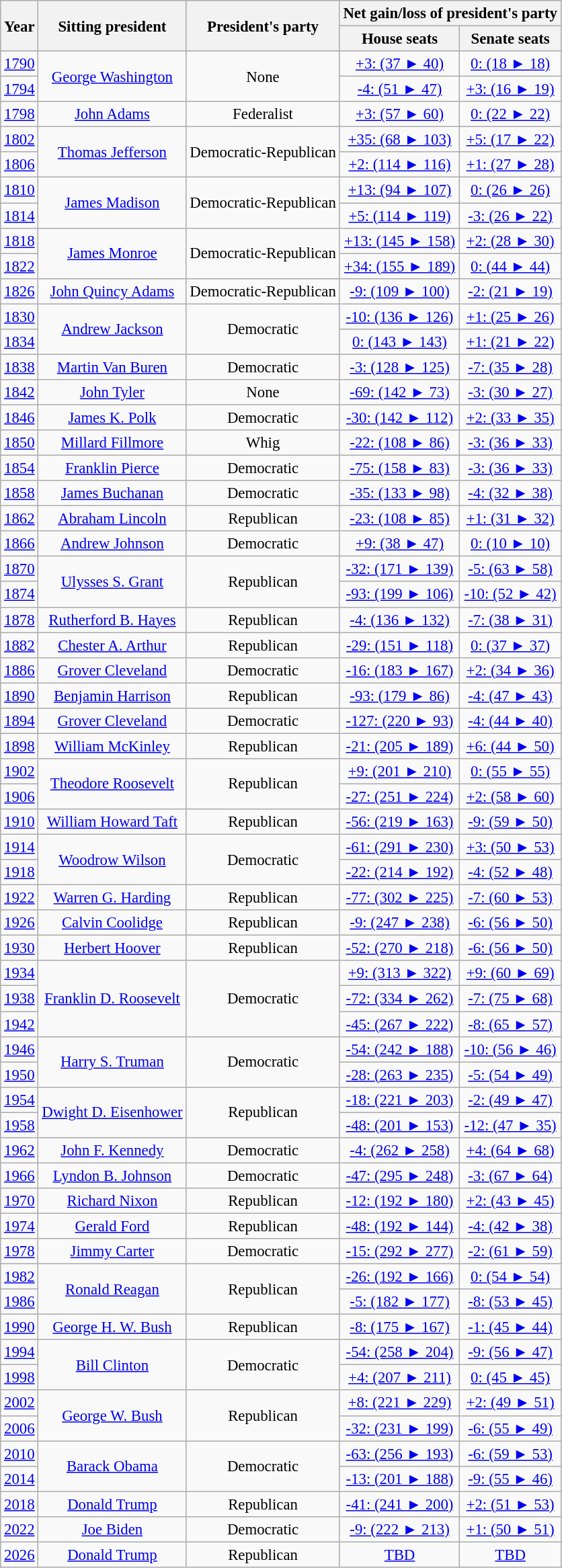<table class="wikitable" style="font-size:95%; border-collapse: collapse; text-align:center;">
<tr>
<th rowspan=2>Year</th>
<th rowspan=2>Sitting president</th>
<th rowspan=2>President's party</th>
<th colspan=3>Net gain/loss of president's party</th>
</tr>
<tr>
<th>House seats</th>
<th>Senate seats</th>
</tr>
<tr>
<td><a href='#'>1790</a></td>
<td rowspan=2><a href='#'>George Washington</a></td>
<td rowspan=2>None</td>
<td><a href='#'>+3: (37 ► 40)</a></td>
<td><a href='#'>0: (18 ► 18)</a></td>
</tr>
<tr>
<td><a href='#'>1794</a></td>
<td><a href='#'>-4: (51 ► 47)</a></td>
<td><a href='#'>+3: (16 ► 19)</a></td>
</tr>
<tr>
<td><a href='#'>1798</a></td>
<td><a href='#'>John Adams</a></td>
<td>Federalist</td>
<td><a href='#'>+3: (57 ► 60)</a></td>
<td><a href='#'>0: (22 ► 22)</a></td>
</tr>
<tr>
<td><a href='#'>1802</a></td>
<td rowspan=2><a href='#'>Thomas Jefferson</a></td>
<td rowspan=2 >Democratic-Republican</td>
<td><a href='#'>+35: (68 ► 103)</a></td>
<td><a href='#'>+5: (17 ► 22)</a></td>
</tr>
<tr>
<td><a href='#'>1806</a></td>
<td><a href='#'>+2: (114 ► 116)</a></td>
<td><a href='#'>+1: (27 ► 28)</a></td>
</tr>
<tr>
<td><a href='#'>1810</a></td>
<td rowspan=2><a href='#'>James Madison</a></td>
<td rowspan=2 >Democratic-Republican</td>
<td><a href='#'>+13: (94 ► 107)</a></td>
<td><a href='#'>0: (26 ► 26)</a></td>
</tr>
<tr>
<td><a href='#'>1814</a></td>
<td><a href='#'>+5: (114 ► 119)</a></td>
<td><a href='#'>-3: (26 ► 22)</a></td>
</tr>
<tr>
<td><a href='#'>1818</a></td>
<td rowspan=2><a href='#'>James Monroe</a></td>
<td rowspan = 2 >Democratic-Republican</td>
<td><a href='#'>+13: (145 ► 158)</a></td>
<td><a href='#'>+2: (28 ► 30)</a></td>
</tr>
<tr>
<td><a href='#'>1822</a></td>
<td><a href='#'>+34: (155 ► 189)</a></td>
<td><a href='#'>0: (44 ► 44)</a></td>
</tr>
<tr>
<td><a href='#'>1826</a></td>
<td><a href='#'>John Quincy Adams</a></td>
<td>Democratic-Republican</td>
<td><a href='#'>-9: (109 ► 100)</a></td>
<td><a href='#'>-2: (21 ► 19)</a></td>
</tr>
<tr>
<td><a href='#'>1830</a></td>
<td rowspan=2><a href='#'>Andrew Jackson</a></td>
<td rowspan=2 >Democratic</td>
<td><a href='#'>-10: (136 ► 126)</a></td>
<td><a href='#'>+1: (25 ► 26)</a></td>
</tr>
<tr>
<td><a href='#'>1834</a></td>
<td><a href='#'>0: (143 ► 143)</a></td>
<td><a href='#'>+1: (21 ► 22)</a></td>
</tr>
<tr>
<td><a href='#'>1838</a></td>
<td><a href='#'>Martin Van Buren</a></td>
<td>Democratic</td>
<td><a href='#'>-3: (128 ► 125)</a></td>
<td><a href='#'>-7: (35 ► 28)</a></td>
</tr>
<tr>
<td><a href='#'>1842</a></td>
<td><a href='#'>John Tyler</a></td>
<td>None</td>
<td><a href='#'>-69: (142 ► 73)</a></td>
<td><a href='#'>-3: (30 ► 27)</a></td>
</tr>
<tr>
<td><a href='#'>1846</a></td>
<td><a href='#'>James K. Polk</a></td>
<td>Democratic</td>
<td><a href='#'>-30: (142 ► 112)</a></td>
<td><a href='#'>+2: (33 ► 35)</a></td>
</tr>
<tr>
<td><a href='#'>1850</a></td>
<td><a href='#'>Millard Fillmore</a></td>
<td>Whig</td>
<td><a href='#'>-22: (108 ► 86)</a></td>
<td><a href='#'>-3: (36 ► 33)</a></td>
</tr>
<tr>
<td><a href='#'>1854</a></td>
<td><a href='#'>Franklin Pierce</a></td>
<td>Democratic</td>
<td><a href='#'>-75: (158 ► 83)</a></td>
<td><a href='#'>-3: (36 ► 33)</a></td>
</tr>
<tr>
<td><a href='#'>1858</a></td>
<td><a href='#'>James Buchanan</a></td>
<td>Democratic</td>
<td><a href='#'>-35: (133 ► 98)</a></td>
<td><a href='#'>-4: (32 ► 38)</a></td>
</tr>
<tr>
<td><a href='#'>1862</a></td>
<td><a href='#'>Abraham Lincoln</a></td>
<td>Republican</td>
<td><a href='#'>-23: (108 ► 85)</a></td>
<td><a href='#'>+1: (31 ► 32)</a></td>
</tr>
<tr>
<td><a href='#'>1866</a></td>
<td><a href='#'>Andrew Johnson</a></td>
<td>Democratic</td>
<td><a href='#'>+9: (38 ► 47)</a></td>
<td><a href='#'>0: (10 ► 10)</a></td>
</tr>
<tr>
<td><a href='#'>1870</a></td>
<td rowspan = 2><a href='#'>Ulysses S. Grant</a></td>
<td rowspan = 2 >Republican</td>
<td><a href='#'>-32: (171 ► 139)</a></td>
<td><a href='#'>-5: (63 ► 58)</a></td>
</tr>
<tr>
<td><a href='#'>1874</a></td>
<td><a href='#'>-93: (199 ► 106)</a></td>
<td><a href='#'>-10: (52 ► 42)</a></td>
</tr>
<tr>
<td><a href='#'>1878</a></td>
<td><a href='#'>Rutherford B. Hayes</a></td>
<td>Republican</td>
<td><a href='#'>-4: (136 ► 132)</a></td>
<td><a href='#'>-7: (38 ► 31)</a></td>
</tr>
<tr>
<td><a href='#'>1882</a></td>
<td><a href='#'>Chester A. Arthur</a></td>
<td>Republican</td>
<td><a href='#'>-29: (151 ► 118)</a></td>
<td><a href='#'>0: (37 ► 37)</a></td>
</tr>
<tr>
<td><a href='#'>1886</a></td>
<td><a href='#'>Grover Cleveland</a></td>
<td>Democratic</td>
<td><a href='#'>-16: (183 ► 167)</a></td>
<td><a href='#'>+2: (34 ► 36)</a></td>
</tr>
<tr>
<td><a href='#'>1890</a></td>
<td><a href='#'>Benjamin Harrison</a></td>
<td>Republican</td>
<td><a href='#'>-93: (179 ► 86)</a></td>
<td><a href='#'>-4: (47 ► 43)</a></td>
</tr>
<tr>
<td><a href='#'>1894</a></td>
<td><a href='#'>Grover Cleveland</a></td>
<td>Democratic</td>
<td><a href='#'>-127: (220 ► 93)</a></td>
<td><a href='#'>-4: (44 ► 40)</a></td>
</tr>
<tr>
<td><a href='#'>1898</a></td>
<td><a href='#'>William McKinley</a></td>
<td>Republican</td>
<td><a href='#'>-21: (205 ► 189)</a></td>
<td><a href='#'>+6: (44 ► 50)</a></td>
</tr>
<tr>
<td><a href='#'>1902</a></td>
<td rowspan = 2><a href='#'>Theodore Roosevelt</a></td>
<td rowspan = 2 >Republican</td>
<td><a href='#'>+9: (201 ► 210)</a></td>
<td><a href='#'>0: (55 ► 55)</a></td>
</tr>
<tr>
<td><a href='#'>1906</a></td>
<td><a href='#'>-27: (251 ► 224)</a></td>
<td><a href='#'>+2: (58 ► 60)</a></td>
</tr>
<tr>
<td><a href='#'>1910</a></td>
<td><a href='#'>William Howard Taft</a></td>
<td>Republican</td>
<td><a href='#'>-56: (219 ► 163)</a></td>
<td><a href='#'>-9: (59 ► 50)</a></td>
</tr>
<tr>
<td><a href='#'>1914</a></td>
<td rowspan=2><a href='#'>Woodrow Wilson</a></td>
<td rowspan=2 >Democratic</td>
<td><a href='#'>-61: (291 ► 230)</a></td>
<td><a href='#'>+3: (50 ► 53)</a></td>
</tr>
<tr>
<td><a href='#'>1918</a></td>
<td><a href='#'>-22: (214 ► 192)</a></td>
<td><a href='#'>-4: (52 ► 48)</a></td>
</tr>
<tr>
<td><a href='#'>1922</a></td>
<td><a href='#'>Warren G. Harding</a></td>
<td>Republican</td>
<td><a href='#'>-77: (302 ► 225)</a></td>
<td><a href='#'>-7: (60 ► 53)</a></td>
</tr>
<tr>
<td><a href='#'>1926</a></td>
<td><a href='#'>Calvin Coolidge</a></td>
<td>Republican</td>
<td><a href='#'>-9: (247 ► 238)</a></td>
<td><a href='#'>-6: (56 ► 50)</a></td>
</tr>
<tr>
<td><a href='#'>1930</a></td>
<td><a href='#'>Herbert Hoover</a></td>
<td>Republican</td>
<td><a href='#'>-52: (270 ► 218)</a></td>
<td><a href='#'>-6: (56 ► 50)</a></td>
</tr>
<tr>
<td><a href='#'>1934</a></td>
<td rowspan=3><a href='#'>Franklin D. Roosevelt</a></td>
<td rowspan=3 >Democratic</td>
<td><a href='#'>+9: (313 ► 322)</a></td>
<td><a href='#'>+9: (60 ► 69)</a></td>
</tr>
<tr>
<td><a href='#'>1938</a></td>
<td><a href='#'>-72: (334 ► 262)</a></td>
<td><a href='#'>-7: (75 ► 68)</a></td>
</tr>
<tr>
<td><a href='#'>1942</a></td>
<td><a href='#'>-45: (267 ► 222)</a></td>
<td><a href='#'>-8: (65 ► 57)</a></td>
</tr>
<tr>
<td><a href='#'>1946</a></td>
<td rowspan=2><a href='#'>Harry S. Truman</a></td>
<td rowspan=2 >Democratic</td>
<td><a href='#'>-54: (242 ► 188)</a></td>
<td><a href='#'>-10: (56 ► 46)</a></td>
</tr>
<tr>
<td><a href='#'>1950</a></td>
<td><a href='#'>-28: (263 ► 235)</a></td>
<td><a href='#'>-5: (54 ► 49)</a></td>
</tr>
<tr>
<td><a href='#'>1954</a></td>
<td rowspan=2><a href='#'>Dwight D. Eisenhower</a></td>
<td rowspan=2 >Republican</td>
<td><a href='#'>-18: (221 ► 203)</a></td>
<td><a href='#'>-2: (49 ► 47)</a></td>
</tr>
<tr>
<td><a href='#'>1958</a></td>
<td><a href='#'>-48: (201 ► 153)</a></td>
<td><a href='#'>-12: (47 ► 35)</a></td>
</tr>
<tr>
<td><a href='#'>1962</a></td>
<td><a href='#'>John F. Kennedy</a></td>
<td>Democratic</td>
<td><a href='#'>-4: (262 ► 258)</a></td>
<td><a href='#'>+4: (64 ► 68)</a></td>
</tr>
<tr>
<td><a href='#'>1966</a></td>
<td><a href='#'>Lyndon B. Johnson</a></td>
<td>Democratic</td>
<td><a href='#'>-47: (295 ► 248)</a></td>
<td><a href='#'>-3: (67 ► 64)</a></td>
</tr>
<tr>
<td><a href='#'>1970</a></td>
<td><a href='#'>Richard Nixon</a></td>
<td>Republican</td>
<td><a href='#'>-12: (192 ► 180)</a></td>
<td><a href='#'>+2: (43 ► 45)</a></td>
</tr>
<tr>
<td><a href='#'>1974</a></td>
<td><a href='#'>Gerald Ford</a></td>
<td>Republican</td>
<td><a href='#'>-48: (192 ► 144)</a></td>
<td><a href='#'>-4: (42 ► 38)</a></td>
</tr>
<tr>
<td><a href='#'>1978</a></td>
<td><a href='#'>Jimmy Carter</a></td>
<td>Democratic</td>
<td><a href='#'>-15: (292 ► 277)</a></td>
<td><a href='#'>-2: (61 ► 59)</a></td>
</tr>
<tr>
<td><a href='#'>1982</a></td>
<td rowspan=2><a href='#'>Ronald Reagan</a></td>
<td rowspan=2 >Republican</td>
<td><a href='#'>-26: (192 ► 166)</a></td>
<td><a href='#'>0: (54 ► 54)</a></td>
</tr>
<tr>
<td><a href='#'>1986</a></td>
<td><a href='#'>-5: (182 ► 177)</a></td>
<td><a href='#'>-8: (53 ► 45)</a></td>
</tr>
<tr>
<td><a href='#'>1990</a></td>
<td><a href='#'>George H. W. Bush</a></td>
<td>Republican</td>
<td><a href='#'>-8: (175 ► 167)</a></td>
<td><a href='#'>-1: (45 ► 44)</a></td>
</tr>
<tr>
<td><a href='#'>1994</a></td>
<td rowspan=2><a href='#'>Bill Clinton</a></td>
<td rowspan=2 >Democratic</td>
<td><a href='#'>-54: (258 ► 204)</a></td>
<td><a href='#'>-9: (56 ► 47)</a></td>
</tr>
<tr>
<td><a href='#'>1998</a></td>
<td><a href='#'>+4: (207 ► 211)</a></td>
<td><a href='#'>0: (45 ► 45)</a></td>
</tr>
<tr>
<td><a href='#'>2002</a></td>
<td rowspan=2><a href='#'>George W. Bush</a></td>
<td rowspan=2 >Republican</td>
<td><a href='#'>+8: (221 ► 229)</a></td>
<td><a href='#'>+2: (49 ► 51)</a></td>
</tr>
<tr>
<td><a href='#'>2006</a></td>
<td><a href='#'>-32: (231 ► 199)</a></td>
<td><a href='#'>-6: (55 ► 49)</a></td>
</tr>
<tr>
<td><a href='#'>2010</a></td>
<td rowspan=2><a href='#'>Barack Obama</a></td>
<td rowspan=2 >Democratic</td>
<td><a href='#'>-63: (256 ► 193)</a></td>
<td><a href='#'>-6: (59 ► 53)</a></td>
</tr>
<tr>
<td><a href='#'>2014</a></td>
<td><a href='#'>-13: (201 ► 188)</a></td>
<td><a href='#'>-9: (55 ► 46)</a></td>
</tr>
<tr>
<td><a href='#'>2018</a></td>
<td><a href='#'>Donald Trump</a></td>
<td>Republican</td>
<td><a href='#'>-41: (241 ► 200)</a></td>
<td><a href='#'>+2: (51 ► 53)</a></td>
</tr>
<tr>
<td><a href='#'>2022</a></td>
<td><a href='#'>Joe Biden</a></td>
<td>Democratic</td>
<td><a href='#'>-9: (222 ► 213)</a></td>
<td><a href='#'>+1: (50 ► 51)</a></td>
</tr>
<tr>
<td><a href='#'>2026</a></td>
<td><a href='#'>Donald Trump</a></td>
<td>Republican</td>
<td><a href='#'>TBD</a></td>
<td><a href='#'>TBD</a></td>
</tr>
</table>
